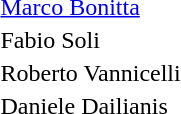<table>
<tr>
<th></th>
<td> <a href='#'>Marco Bonitta</a></td>
</tr>
<tr>
<th></th>
<td>Fabio Soli</td>
</tr>
<tr>
<th></th>
<td>Roberto Vannicelli</td>
</tr>
<tr>
<th></th>
<td>Daniele Dailianis</td>
</tr>
</table>
